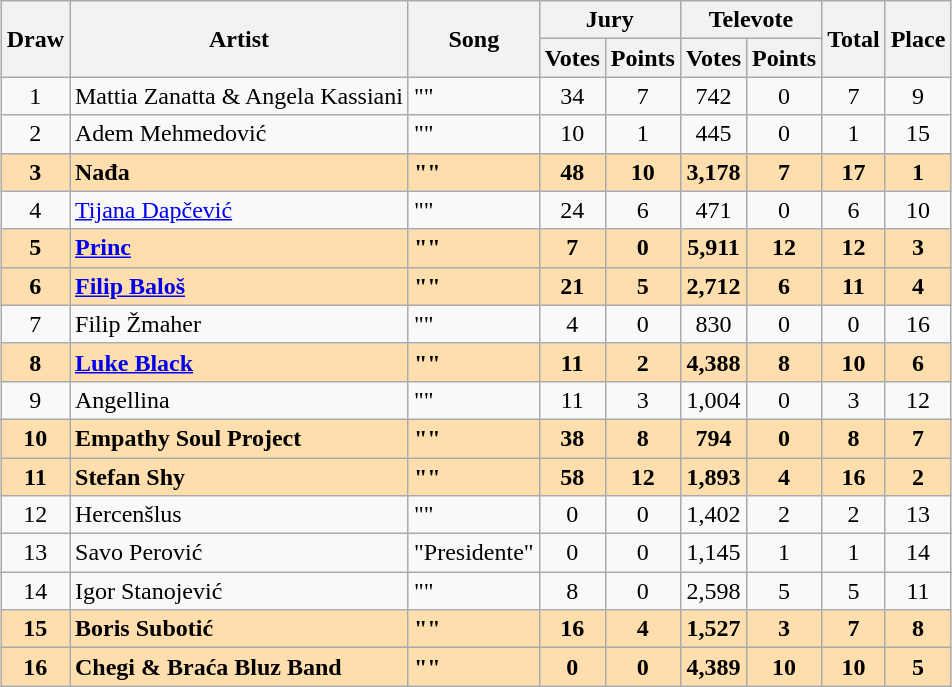<table class="sortable wikitable" style="margin: 1em auto 1em auto; text-align:center;">
<tr>
<th rowspan="2">Draw</th>
<th rowspan="2">Artist</th>
<th rowspan="2">Song</th>
<th colspan="2">Jury</th>
<th colspan="2">Televote</th>
<th rowspan="2" class=unsortable>Total</th>
<th rowspan="2">Place</th>
</tr>
<tr>
<th>Votes</th>
<th class=unsortable>Points</th>
<th>Votes</th>
<th class=unsortable>Points</th>
</tr>
<tr>
<td>1</td>
<td align="left">Mattia Zanatta & Angela Kassiani</td>
<td align="left">""</td>
<td>34</td>
<td>7</td>
<td>742</td>
<td>0</td>
<td>7</td>
<td>9</td>
</tr>
<tr>
<td>2</td>
<td align="left">Adem Mehmedović</td>
<td align="left">""</td>
<td>10</td>
<td>1</td>
<td>445</td>
<td>0</td>
<td>1</td>
<td>15</td>
</tr>
<tr style="font-weight:bold; background:#FFDEAD;">
<td>3</td>
<td align="left">Nađa</td>
<td align="left">""</td>
<td>48</td>
<td>10</td>
<td>3,178</td>
<td>7</td>
<td>17</td>
<td>1</td>
</tr>
<tr>
<td>4</td>
<td align="left"><a href='#'>Tijana Dapčević</a></td>
<td align="left">""</td>
<td>24</td>
<td>6</td>
<td>471</td>
<td>0</td>
<td>6</td>
<td>10</td>
</tr>
<tr style="font-weight:bold; background:#FFDEAD;">
<td>5</td>
<td align="left"><a href='#'>Princ</a></td>
<td align="left">""</td>
<td>7</td>
<td>0</td>
<td>5,911</td>
<td>12</td>
<td>12</td>
<td>3</td>
</tr>
<tr style="font-weight:bold; background:#FFDEAD;">
<td>6</td>
<td align="left"><a href='#'>Filip Baloš</a></td>
<td align="left">""</td>
<td>21</td>
<td>5</td>
<td>2,712</td>
<td>6</td>
<td>11</td>
<td>4</td>
</tr>
<tr>
<td>7</td>
<td align="left">Filip Žmaher</td>
<td align="left">""</td>
<td>4</td>
<td>0</td>
<td>830</td>
<td>0</td>
<td>0</td>
<td>16</td>
</tr>
<tr style="font-weight:bold; background:#FFDEAD;">
<td>8</td>
<td align="left"><a href='#'>Luke Black</a></td>
<td align="left">""</td>
<td>11</td>
<td>2</td>
<td>4,388</td>
<td>8</td>
<td>10</td>
<td>6</td>
</tr>
<tr>
<td>9</td>
<td align="left">Angellina</td>
<td align="left">""</td>
<td data-sort-value="11.1">11</td>
<td>3</td>
<td>1,004</td>
<td>0</td>
<td>3</td>
<td>12</td>
</tr>
<tr style="font-weight:bold; background:#FFDEAD;">
<td>10</td>
<td align="left">Empathy Soul Project</td>
<td align="left">""</td>
<td>38</td>
<td>8</td>
<td>794</td>
<td>0</td>
<td>8</td>
<td>7</td>
</tr>
<tr style="font-weight:bold; background:#FFDEAD;">
<td>11</td>
<td align="left">Stefan Shy</td>
<td align="left">""</td>
<td>58</td>
<td>12</td>
<td>1,893</td>
<td>4</td>
<td>16</td>
<td>2</td>
</tr>
<tr>
<td>12</td>
<td align="left">Hercenšlus</td>
<td align="left">""</td>
<td data-sort-value="0.2">0</td>
<td>0</td>
<td>1,402</td>
<td>2</td>
<td>2</td>
<td>13</td>
</tr>
<tr>
<td>13</td>
<td align="left">Savo Perović</td>
<td align="left">"Presidente"</td>
<td data-sort-value="0.1">0</td>
<td>0</td>
<td>1,145</td>
<td>1</td>
<td>1</td>
<td>14</td>
</tr>
<tr>
<td>14</td>
<td align="left">Igor Stanojević</td>
<td align="left">""</td>
<td>8</td>
<td>0</td>
<td>2,598</td>
<td>5</td>
<td>5</td>
<td>11</td>
</tr>
<tr style="font-weight:bold; background:#FFDEAD;">
<td>15</td>
<td align="left">Boris Subotić</td>
<td align="left">""</td>
<td>16</td>
<td>4</td>
<td>1,527</td>
<td>3</td>
<td>7</td>
<td>8</td>
</tr>
<tr style="font-weight:bold; background:#FFDEAD;">
<td>16</td>
<td align="left">Chegi & Braća Bluz Band</td>
<td align="left">""</td>
<td>0</td>
<td>0</td>
<td>4,389</td>
<td>10</td>
<td>10</td>
<td>5</td>
</tr>
</table>
